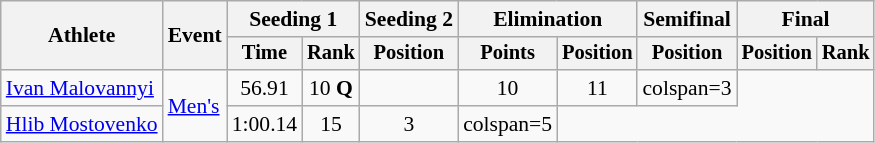<table class=wikitable style=font-size:90%;text-align:center>
<tr>
<th rowspan=2>Athlete</th>
<th rowspan=2>Event</th>
<th colspan=2>Seeding 1</th>
<th>Seeding 2</th>
<th colspan=2>Elimination</th>
<th>Semifinal</th>
<th colspan=2>Final</th>
</tr>
<tr style=font-size:95%>
<th>Time</th>
<th>Rank</th>
<th>Position</th>
<th>Points</th>
<th>Position</th>
<th>Position</th>
<th>Position</th>
<th>Rank</th>
</tr>
<tr>
<td align=left><a href='#'>Ivan Malovannyi</a></td>
<td align=left rowspan=2><a href='#'>Men's</a></td>
<td>56.91</td>
<td>10 <strong>Q</strong></td>
<td></td>
<td>10</td>
<td>11</td>
<td>colspan=3 </td>
</tr>
<tr>
<td align=left><a href='#'>Hlib Mostovenko</a></td>
<td>1:00.14</td>
<td>15</td>
<td>3</td>
<td>colspan=5 </td>
</tr>
</table>
